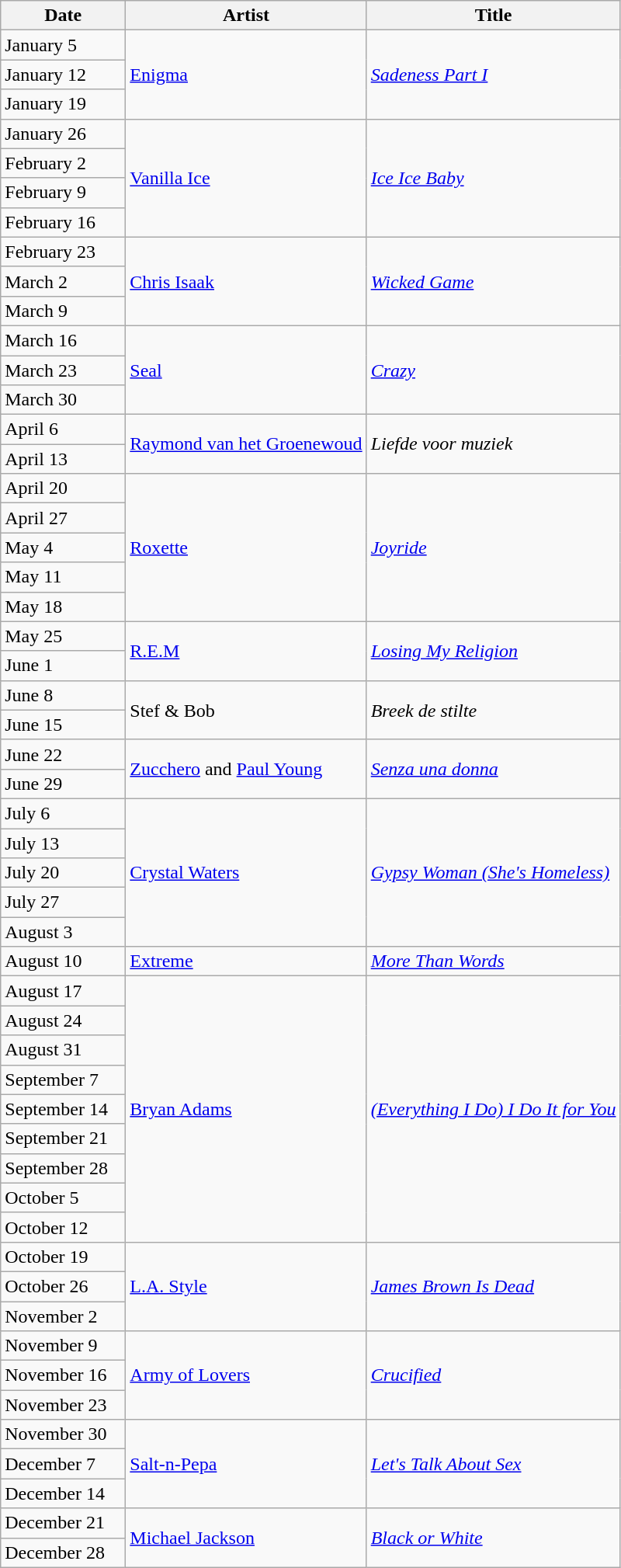<table class="wikitable">
<tr>
<th width="100px">Date</th>
<th>Artist</th>
<th>Title</th>
</tr>
<tr>
<td>January 5</td>
<td rowspan=3><a href='#'>Enigma</a></td>
<td rowspan=3><em><a href='#'>Sadeness Part I</a></em></td>
</tr>
<tr>
<td>January 12</td>
</tr>
<tr>
<td>January 19</td>
</tr>
<tr>
<td>January 26</td>
<td rowspan=4><a href='#'>Vanilla Ice</a></td>
<td rowspan=4><em><a href='#'>Ice Ice Baby</a></em></td>
</tr>
<tr>
<td>February 2</td>
</tr>
<tr>
<td>February 9</td>
</tr>
<tr>
<td>February 16</td>
</tr>
<tr>
<td>February 23</td>
<td rowspan=3><a href='#'>Chris Isaak</a></td>
<td rowspan=3><em><a href='#'>Wicked Game</a></em></td>
</tr>
<tr>
<td>March 2</td>
</tr>
<tr>
<td>March 9</td>
</tr>
<tr>
<td>March 16</td>
<td rowspan=3><a href='#'>Seal</a></td>
<td rowspan=3><em><a href='#'>Crazy</a></em></td>
</tr>
<tr>
<td>March 23</td>
</tr>
<tr>
<td>March 30</td>
</tr>
<tr>
<td>April 6</td>
<td rowspan=2><a href='#'>Raymond van het Groenewoud</a></td>
<td rowspan=2><em>Liefde voor muziek</em></td>
</tr>
<tr>
<td>April 13</td>
</tr>
<tr>
<td>April 20</td>
<td rowspan=5><a href='#'>Roxette</a></td>
<td rowspan=5><em><a href='#'>Joyride</a></em></td>
</tr>
<tr>
<td>April 27</td>
</tr>
<tr>
<td>May 4</td>
</tr>
<tr>
<td>May 11</td>
</tr>
<tr>
<td>May 18</td>
</tr>
<tr>
<td>May 25</td>
<td rowspan=2><a href='#'>R.E.M</a></td>
<td rowspan=2><em><a href='#'>Losing My Religion</a></em></td>
</tr>
<tr>
<td>June 1</td>
</tr>
<tr>
<td>June 8</td>
<td rowspan=2>Stef & Bob</td>
<td rowspan=2><em>Breek de stilte</em></td>
</tr>
<tr>
<td>June 15</td>
</tr>
<tr>
<td>June 22</td>
<td rowspan=2><a href='#'>Zucchero</a> and <a href='#'>Paul Young</a></td>
<td rowspan=2><em><a href='#'>Senza una donna</a></em></td>
</tr>
<tr>
<td>June 29</td>
</tr>
<tr>
<td>July 6</td>
<td rowspan=5><a href='#'>Crystal Waters</a></td>
<td rowspan=5><em><a href='#'>Gypsy Woman (She's Homeless)</a></em></td>
</tr>
<tr>
<td>July 13</td>
</tr>
<tr>
<td>July 20</td>
</tr>
<tr>
<td>July 27</td>
</tr>
<tr>
<td>August 3</td>
</tr>
<tr>
<td>August 10</td>
<td><a href='#'>Extreme</a></td>
<td><em><a href='#'>More Than Words</a></em></td>
</tr>
<tr>
<td>August 17</td>
<td rowspan=9><a href='#'>Bryan Adams</a></td>
<td rowspan=9><em><a href='#'>(Everything I Do) I Do It for You</a></em></td>
</tr>
<tr>
<td>August 24</td>
</tr>
<tr>
<td>August 31</td>
</tr>
<tr>
<td>September 7</td>
</tr>
<tr>
<td>September 14</td>
</tr>
<tr>
<td>September 21</td>
</tr>
<tr>
<td>September 28</td>
</tr>
<tr>
<td>October 5</td>
</tr>
<tr>
<td>October 12</td>
</tr>
<tr>
<td>October 19</td>
<td rowspan=3><a href='#'>L.A. Style</a></td>
<td rowspan=3><em><a href='#'>James Brown Is Dead</a></em></td>
</tr>
<tr>
<td>October 26</td>
</tr>
<tr>
<td>November 2</td>
</tr>
<tr>
<td>November 9</td>
<td rowspan=3><a href='#'>Army of Lovers</a></td>
<td rowspan=3><em><a href='#'>Crucified</a></em></td>
</tr>
<tr>
<td>November 16</td>
</tr>
<tr>
<td>November 23</td>
</tr>
<tr>
<td>November 30</td>
<td rowspan=3><a href='#'>Salt-n-Pepa</a></td>
<td rowspan=3><em><a href='#'>Let's Talk About Sex</a></em></td>
</tr>
<tr>
<td>December 7</td>
</tr>
<tr>
<td>December 14</td>
</tr>
<tr>
<td>December 21</td>
<td rowspan=2><a href='#'>Michael Jackson</a></td>
<td rowspan=2><em><a href='#'>Black or White</a></em></td>
</tr>
<tr>
<td>December 28</td>
</tr>
</table>
